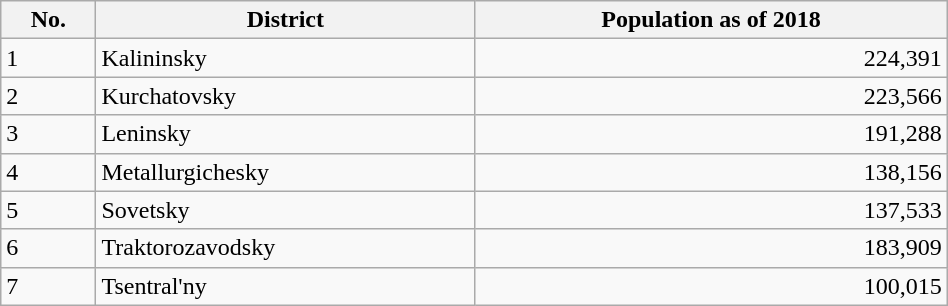<table class="wikitable sortable" style="width:50%;">
<tr>
<th>No.</th>
<th>District</th>
<th>Population as of 2018</th>
</tr>
<tr>
<td>1</td>
<td>Kalininsky</td>
<td style="text-align:right;">224,391</td>
</tr>
<tr>
<td>2</td>
<td>Kurchatovsky</td>
<td style="text-align:right;">223,566</td>
</tr>
<tr>
<td>3</td>
<td>Leninsky</td>
<td style="text-align:right;">191,288</td>
</tr>
<tr>
<td>4</td>
<td>Metallurgichesky</td>
<td style="text-align:right;">138,156</td>
</tr>
<tr>
<td>5</td>
<td>Sovetsky</td>
<td style="text-align:right;">137,533</td>
</tr>
<tr>
<td>6</td>
<td>Traktorozavodsky</td>
<td style="text-align:right;">183,909</td>
</tr>
<tr>
<td>7</td>
<td>Tsentral'ny</td>
<td style="text-align:right;">100,015</td>
</tr>
</table>
